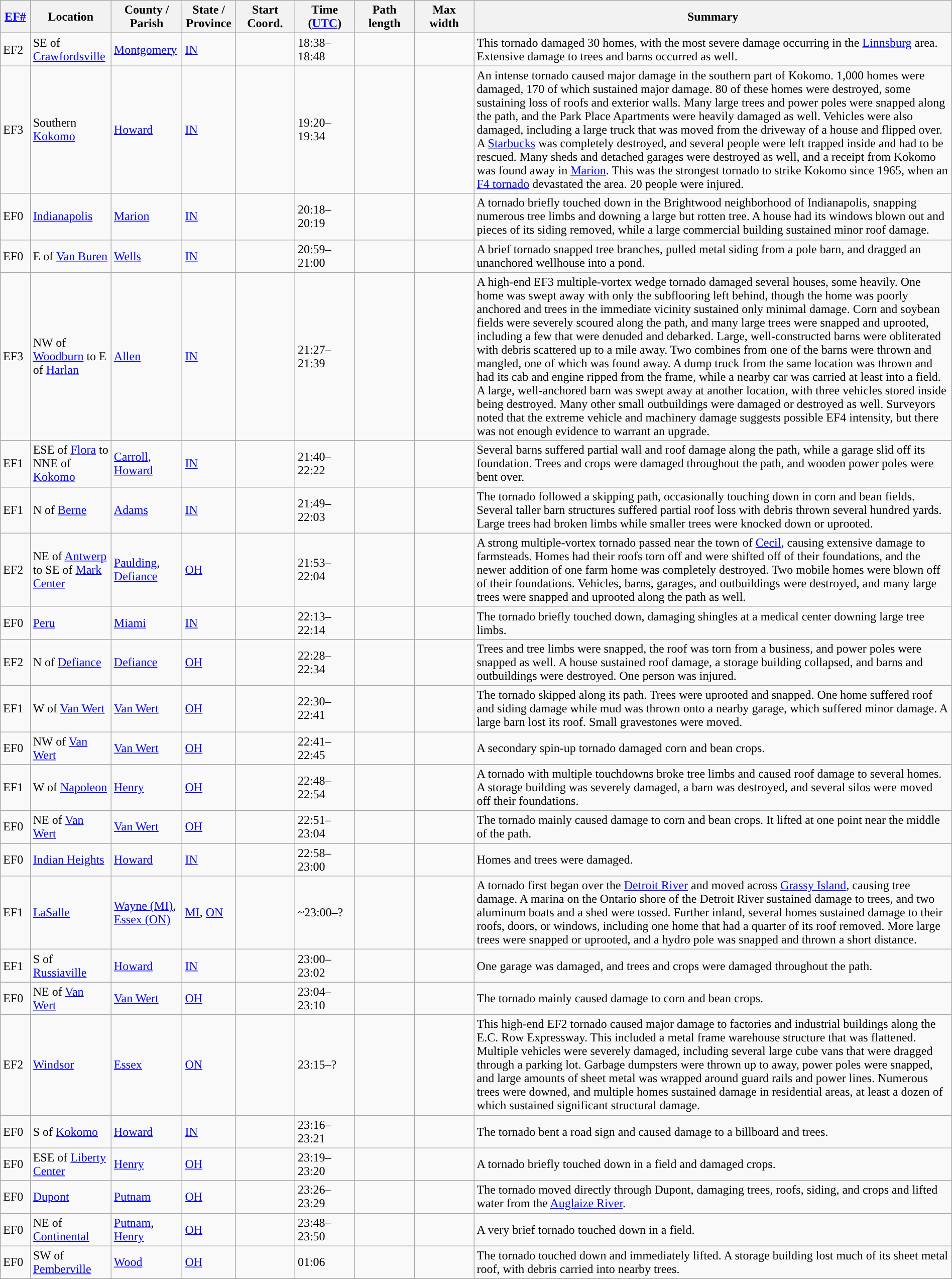<table class="wikitable sortable" style="width:100%;">
<tr>
<th scope="col" width="3%" align="center"><a href='#'>EF#</a></th>
<th scope="col" width="7%" align="center" class="unsortable">Location</th>
<th scope="col" width="6%" align="center" class="unsortable">County / Parish</th>
<th scope="col" width="5%" align="center">State / Province</th>
<th scope="col" width="6%" align="center">Start Coord.</th>
<th scope="col" width="6%" align="center">Time (<a href='#'>UTC</a>)</th>
<th scope="col" width="6%" align="center">Path length</th>
<th scope="col" width="6%" align="center">Max width</th>
<th scope="col" width="48%" class="unsortable" align="center">Summary</th>
</tr>
<tr>
<td>EF2</td>
<td>SE of <a href='#'>Crawfordsville</a></td>
<td><a href='#'>Montgomery</a></td>
<td><a href='#'>IN</a></td>
<td></td>
<td>18:38–18:48</td>
<td></td>
<td></td>
<td>This tornado damaged 30 homes, with the most severe damage occurring in the <a href='#'>Linnsburg</a> area. Extensive damage to trees and barns occurred as well.</td>
</tr>
<tr>
<td>EF3</td>
<td>Southern <a href='#'>Kokomo</a></td>
<td><a href='#'>Howard</a></td>
<td><a href='#'>IN</a></td>
<td></td>
<td>19:20–19:34</td>
<td></td>
<td></td>
<td>An intense tornado caused major damage in the southern part of Kokomo. 1,000 homes were damaged, 170 of which sustained major damage. 80 of these homes were destroyed, some sustaining loss of roofs and exterior walls. Many large trees and power poles were snapped along the path, and the Park Place Apartments were heavily damaged as well. Vehicles were also damaged, including a large truck that was moved  from the driveway of a house and flipped over. A <a href='#'>Starbucks</a> was completely destroyed, and several people were left trapped inside and had to be rescued. Many sheds and detached garages were destroyed as well, and a receipt from Kokomo was found  away in <a href='#'>Marion</a>. This was the strongest tornado to strike Kokomo since 1965, when an <a href='#'>F4 tornado</a> devastated the area. 20 people were injured.</td>
</tr>
<tr>
<td>EF0</td>
<td><a href='#'>Indianapolis</a></td>
<td><a href='#'>Marion</a></td>
<td><a href='#'>IN</a></td>
<td></td>
<td>20:18–20:19</td>
<td></td>
<td></td>
<td>A tornado briefly touched down in the Brightwood neighborhood of Indianapolis, snapping numerous tree limbs and downing a large but rotten tree. A house had its windows blown out and pieces of its siding removed, while a large commercial building sustained minor roof damage.</td>
</tr>
<tr>
<td>EF0</td>
<td>E of <a href='#'>Van Buren</a></td>
<td><a href='#'>Wells</a></td>
<td><a href='#'>IN</a></td>
<td></td>
<td>20:59–21:00</td>
<td></td>
<td></td>
<td>A brief tornado snapped tree branches, pulled metal siding from a pole barn, and dragged an unanchored wellhouse into a pond.</td>
</tr>
<tr>
<td>EF3</td>
<td>NW of <a href='#'>Woodburn</a> to E of <a href='#'>Harlan</a></td>
<td><a href='#'>Allen</a></td>
<td><a href='#'>IN</a></td>
<td></td>
<td>21:27–21:39</td>
<td></td>
<td></td>
<td>A high-end EF3 multiple-vortex wedge tornado damaged several houses, some heavily. One home was swept away with only the subflooring left behind, though the home was poorly anchored and trees in the immediate vicinity sustained only minimal damage. Corn and soybean fields were severely scoured along the path, and many large trees were snapped and uprooted, including a few that were denuded and debarked. Large, well-constructed barns were obliterated with debris scattered up to a mile away. Two combines from one of the barns were thrown and mangled, one of which was found  away. A dump truck from the same location was thrown and had its cab and engine ripped from the frame, while a nearby car was carried at least  into a field. A large, well-anchored barn was swept away at another location, with three vehicles stored inside being destroyed. Many other small outbuildings were damaged or destroyed as well. Surveyors noted that the extreme vehicle and machinery damage suggests possible EF4 intensity, but there was not enough evidence to warrant an upgrade.</td>
</tr>
<tr>
<td>EF1</td>
<td>ESE of <a href='#'>Flora</a> to NNE of <a href='#'>Kokomo</a></td>
<td><a href='#'>Carroll</a>, <a href='#'>Howard</a></td>
<td><a href='#'>IN</a></td>
<td></td>
<td>21:40–22:22</td>
<td></td>
<td></td>
<td>Several barns suffered partial wall and roof damage along the path, while a garage slid off its foundation. Trees and crops were damaged throughout the path, and wooden power poles were bent over.</td>
</tr>
<tr>
<td>EF1</td>
<td>N of <a href='#'>Berne</a></td>
<td><a href='#'>Adams</a></td>
<td><a href='#'>IN</a></td>
<td></td>
<td>21:49–22:03</td>
<td></td>
<td></td>
<td>The tornado followed a skipping path, occasionally touching down in corn and bean fields. Several taller barn structures suffered partial roof loss with debris thrown several hundred yards. Large trees had broken limbs while smaller trees were knocked down or uprooted.</td>
</tr>
<tr>
<td>EF2</td>
<td>NE of <a href='#'>Antwerp</a> to SE of <a href='#'>Mark Center</a></td>
<td><a href='#'>Paulding</a>, <a href='#'>Defiance</a></td>
<td><a href='#'>OH</a></td>
<td></td>
<td>21:53–22:04</td>
<td></td>
<td></td>
<td>A strong multiple-vortex tornado passed near the town of <a href='#'>Cecil</a>, causing extensive damage to farmsteads. Homes had their roofs torn off and were shifted off of their foundations, and the newer addition of one farm home was completely destroyed. Two mobile homes were blown off of their foundations. Vehicles, barns, garages, and outbuildings were destroyed, and many large trees were snapped and uprooted along the path as well.</td>
</tr>
<tr>
<td>EF0</td>
<td><a href='#'>Peru</a></td>
<td><a href='#'>Miami</a></td>
<td><a href='#'>IN</a></td>
<td></td>
<td>22:13–22:14</td>
<td></td>
<td></td>
<td>The tornado briefly touched down, damaging shingles at a medical center downing large tree limbs.</td>
</tr>
<tr>
<td>EF2</td>
<td>N of <a href='#'>Defiance</a></td>
<td><a href='#'>Defiance</a></td>
<td><a href='#'>OH</a></td>
<td></td>
<td>22:28–22:34</td>
<td></td>
<td></td>
<td>Trees and tree limbs were snapped, the roof was torn from a business, and power poles were snapped as well. A house sustained roof damage, a storage building collapsed, and barns and outbuildings were destroyed. One person was injured.</td>
</tr>
<tr>
<td>EF1</td>
<td>W of <a href='#'>Van Wert</a></td>
<td><a href='#'>Van Wert</a></td>
<td><a href='#'>OH</a></td>
<td></td>
<td>22:30–22:41</td>
<td></td>
<td></td>
<td>The tornado skipped along its path. Trees were uprooted and snapped. One home suffered roof and siding damage while mud was thrown onto a nearby garage, which suffered minor damage. A large barn lost its roof. Small gravestones were moved.</td>
</tr>
<tr>
<td>EF0</td>
<td>NW of <a href='#'>Van Wert</a></td>
<td><a href='#'>Van Wert</a></td>
<td><a href='#'>OH</a></td>
<td></td>
<td>22:41–22:45</td>
<td></td>
<td></td>
<td>A secondary spin-up tornado damaged corn and bean crops.</td>
</tr>
<tr>
<td>EF1</td>
<td>W of <a href='#'>Napoleon</a></td>
<td><a href='#'>Henry</a></td>
<td><a href='#'>OH</a></td>
<td></td>
<td>22:48–22:54</td>
<td></td>
<td></td>
<td>A tornado with multiple touchdowns broke tree limbs and caused roof damage to several homes. A storage building was severely damaged, a barn was destroyed, and several silos were moved off their foundations.</td>
</tr>
<tr>
<td>EF0</td>
<td>NE of <a href='#'>Van Wert</a></td>
<td><a href='#'>Van Wert</a></td>
<td><a href='#'>OH</a></td>
<td></td>
<td>22:51–23:04</td>
<td></td>
<td></td>
<td>The tornado mainly caused damage to corn and bean crops. It lifted at one point near the middle of the path.</td>
</tr>
<tr>
<td>EF0</td>
<td><a href='#'>Indian Heights</a></td>
<td><a href='#'>Howard</a></td>
<td><a href='#'>IN</a></td>
<td></td>
<td>22:58–23:00</td>
<td></td>
<td></td>
<td>Homes and trees were damaged.</td>
</tr>
<tr>
<td>EF1</td>
<td><a href='#'>LaSalle</a></td>
<td><a href='#'>Wayne (MI)</a>, <a href='#'>Essex (ON)</a></td>
<td><a href='#'>MI</a>, <a href='#'>ON</a></td>
<td></td>
<td>~23:00–?</td>
<td></td>
<td></td>
<td>A tornado first began over the <a href='#'>Detroit River</a> and moved across <a href='#'>Grassy Island</a>, causing tree damage. A marina on the Ontario shore of the Detroit River sustained damage to trees, and two aluminum boats and a shed were tossed. Further inland, several homes sustained damage to their roofs, doors, or windows, including one home that had a quarter of its roof removed. More large trees were snapped or uprooted, and a hydro pole was snapped and thrown a short distance.</td>
</tr>
<tr>
<td>EF1</td>
<td>S of <a href='#'>Russiaville</a></td>
<td><a href='#'>Howard</a></td>
<td><a href='#'>IN</a></td>
<td></td>
<td>23:00–23:02</td>
<td></td>
<td></td>
<td>One garage was damaged, and trees and crops were damaged throughout the path.</td>
</tr>
<tr>
<td>EF0</td>
<td>NE of <a href='#'>Van Wert</a></td>
<td><a href='#'>Van Wert</a></td>
<td><a href='#'>OH</a></td>
<td></td>
<td>23:04–23:10</td>
<td></td>
<td></td>
<td>The tornado mainly caused damage to corn and bean crops.</td>
</tr>
<tr>
<td>EF2</td>
<td><a href='#'>Windsor</a></td>
<td><a href='#'>Essex</a></td>
<td><a href='#'>ON</a></td>
<td></td>
<td>23:15–?</td>
<td></td>
<td></td>
<td>This high-end EF2 tornado caused major damage to factories and industrial buildings along the E.C. Row Expressway. This included a metal frame warehouse structure that was flattened. Multiple vehicles were severely damaged, including several large cube vans that were dragged through a parking lot. Garbage dumpsters were thrown up to  away, power poles were snapped, and large amounts of sheet metal was wrapped around guard rails and power lines. Numerous trees were downed, and multiple homes sustained damage in residential areas, at least a dozen of which sustained significant structural damage.</td>
</tr>
<tr>
<td>EF0</td>
<td>S of <a href='#'>Kokomo</a></td>
<td><a href='#'>Howard</a></td>
<td><a href='#'>IN</a></td>
<td></td>
<td>23:16–23:21</td>
<td></td>
<td></td>
<td>The tornado bent a road sign and caused damage to a billboard and trees.</td>
</tr>
<tr>
<td>EF0</td>
<td>ESE of <a href='#'>Liberty Center</a></td>
<td><a href='#'>Henry</a></td>
<td><a href='#'>OH</a></td>
<td></td>
<td>23:19–23:20</td>
<td></td>
<td></td>
<td>A tornado briefly touched down in a field and damaged crops.</td>
</tr>
<tr>
<td>EF0</td>
<td><a href='#'>Dupont</a></td>
<td><a href='#'>Putnam</a></td>
<td><a href='#'>OH</a></td>
<td></td>
<td>23:26–23:29</td>
<td></td>
<td></td>
<td>The tornado moved directly through Dupont, damaging trees, roofs, siding, and crops and lifted water from the <a href='#'>Auglaize River</a>.</td>
</tr>
<tr>
<td>EF0</td>
<td>NE of <a href='#'>Continental</a></td>
<td><a href='#'>Putnam</a>, <a href='#'>Henry</a></td>
<td><a href='#'>OH</a></td>
<td></td>
<td>23:48–23:50</td>
<td></td>
<td></td>
<td>A very brief tornado touched down in a field.</td>
</tr>
<tr>
<td>EF0</td>
<td>SW of <a href='#'>Pemberville</a></td>
<td><a href='#'>Wood</a></td>
<td><a href='#'>OH</a></td>
<td></td>
<td>01:06</td>
<td></td>
<td></td>
<td>The tornado touched down and immediately lifted. A storage building lost much of its sheet metal roof, with debris carried into nearby trees.</td>
</tr>
<tr>
</tr>
</table>
